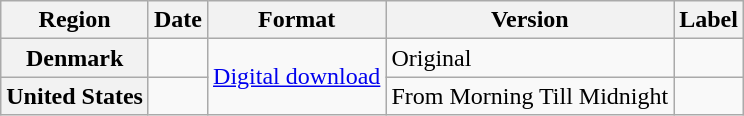<table class="wikitable plainrowheaders">
<tr>
<th>Region</th>
<th>Date</th>
<th>Format</th>
<th>Version</th>
<th>Label</th>
</tr>
<tr>
<th scope="row">Denmark</th>
<td></td>
<td rowspan="2"><a href='#'>Digital download</a></td>
<td>Original</td>
<td></td>
</tr>
<tr>
<th scope="row">United States</th>
<td></td>
<td>From Morning Till Midnight</td>
<td></td>
</tr>
</table>
